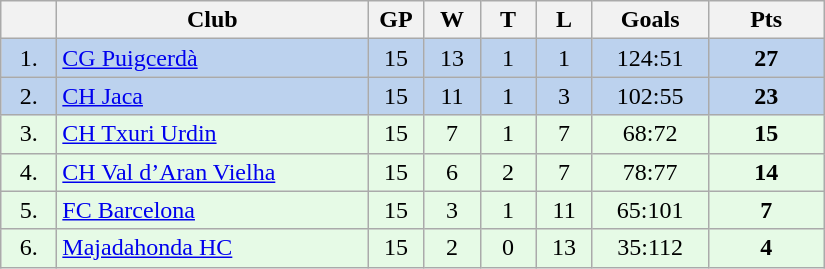<table class="wikitable">
<tr>
<th width="30"></th>
<th width="200">Club</th>
<th width="30">GP</th>
<th width="30">W</th>
<th width="30">T</th>
<th width="30">L</th>
<th width="70">Goals</th>
<th width="70">Pts</th>
</tr>
<tr bgcolor="#BCD2EE" align="center">
<td>1.</td>
<td align="left"><a href='#'>CG Puigcerdà</a></td>
<td>15</td>
<td>13</td>
<td>1</td>
<td>1</td>
<td>124:51</td>
<td><strong>27</strong></td>
</tr>
<tr bgcolor="#BCD2EE" align="center">
<td>2.</td>
<td align="left"><a href='#'>CH Jaca</a></td>
<td>15</td>
<td>11</td>
<td>1</td>
<td>3</td>
<td>102:55</td>
<td><strong>23</strong></td>
</tr>
<tr bgcolor="#e6fae6" align="center">
<td>3.</td>
<td align="left"><a href='#'>CH Txuri Urdin</a></td>
<td>15</td>
<td>7</td>
<td>1</td>
<td>7</td>
<td>68:72</td>
<td><strong>15</strong></td>
</tr>
<tr bgcolor="#e6fae6" align="center">
<td>4.</td>
<td align="left"><a href='#'>CH Val d’Aran Vielha</a></td>
<td>15</td>
<td>6</td>
<td>2</td>
<td>7</td>
<td>78:77</td>
<td><strong>14</strong></td>
</tr>
<tr bgcolor="#e6fae6" align="center">
<td>5.</td>
<td align="left"><a href='#'>FC Barcelona</a></td>
<td>15</td>
<td>3</td>
<td>1</td>
<td>11</td>
<td>65:101</td>
<td><strong>7</strong></td>
</tr>
<tr bgcolor="#e6fae6" align="center">
<td>6.</td>
<td align="left"><a href='#'>Majadahonda HC</a></td>
<td>15</td>
<td>2</td>
<td>0</td>
<td>13</td>
<td>35:112</td>
<td><strong>4</strong></td>
</tr>
</table>
